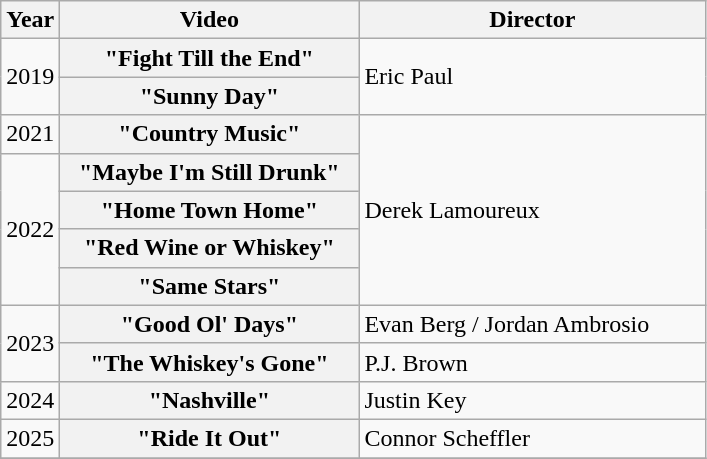<table class="wikitable plainrowheaders">
<tr>
<th style="width:1em;">Year</th>
<th style="width:12em;">Video</th>
<th style="width:14em;">Director</th>
</tr>
<tr>
<td rowspan="2">2019</td>
<th scope="row">"Fight Till the End"</th>
<td rowspan="2">Eric Paul</td>
</tr>
<tr>
<th scope="row">"Sunny Day"</th>
</tr>
<tr>
<td>2021</td>
<th scope="row">"Country Music"</th>
<td rowspan="5">Derek Lamoureux</td>
</tr>
<tr>
<td rowspan="4">2022</td>
<th scope="row">"Maybe I'm Still Drunk"</th>
</tr>
<tr>
<th scope="row">"Home Town Home"</th>
</tr>
<tr>
<th scope="row">"Red Wine or Whiskey"</th>
</tr>
<tr>
<th scope="row">"Same Stars"</th>
</tr>
<tr>
<td rowspan="2">2023</td>
<th scope="row">"Good Ol' Days"</th>
<td>Evan Berg / Jordan Ambrosio</td>
</tr>
<tr>
<th scope="row">"The Whiskey's Gone"</th>
<td>P.J. Brown</td>
</tr>
<tr>
<td>2024</td>
<th scope="row">"Nashville"</th>
<td>Justin Key</td>
</tr>
<tr>
<td>2025</td>
<th scope="row">"Ride It Out"</th>
<td>Connor Scheffler</td>
</tr>
<tr>
</tr>
</table>
